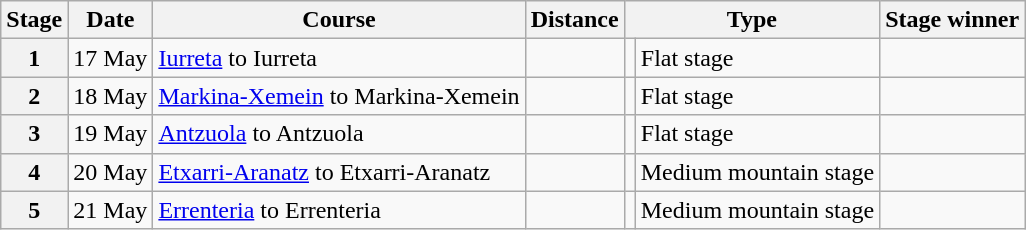<table class="wikitable">
<tr>
<th scope="col">Stage</th>
<th scope="col">Date</th>
<th scope="col">Course</th>
<th scope="col">Distance</th>
<th scope="col" colspan="2">Type</th>
<th scope="col">Stage winner</th>
</tr>
<tr>
<th scope="row" style="text-align:center;">1</th>
<td style="text-align:center;">17 May</td>
<td><a href='#'>Iurreta</a> to Iurreta</td>
<td style="text-align:center;"></td>
<td></td>
<td>Flat stage</td>
<td></td>
</tr>
<tr>
<th scope="row" style="text-align:center;">2</th>
<td style="text-align:center;">18 May</td>
<td><a href='#'>Markina-Xemein</a> to Markina-Xemein</td>
<td style="text-align:center;"></td>
<td></td>
<td>Flat stage</td>
<td></td>
</tr>
<tr>
<th scope="row" style="text-align:center;">3</th>
<td style="text-align:center;">19 May</td>
<td><a href='#'>Antzuola</a> to Antzuola</td>
<td style="text-align:center;"></td>
<td></td>
<td>Flat stage</td>
<td></td>
</tr>
<tr>
<th scope="row" style="text-align:center;">4</th>
<td style="text-align:center;">20 May</td>
<td><a href='#'>Etxarri-Aranatz</a> to Etxarri-Aranatz</td>
<td style="text-align:center;"></td>
<td></td>
<td>Medium mountain stage</td>
<td></td>
</tr>
<tr>
<th scope="row" style="text-align:center;">5</th>
<td style="text-align:center;">21 May</td>
<td><a href='#'>Errenteria</a> to Errenteria</td>
<td style="text-align:center;"></td>
<td></td>
<td>Medium mountain stage</td>
<td></td>
</tr>
</table>
